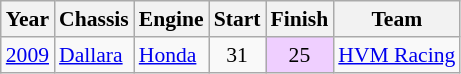<table class="wikitable" style="font-size: 90%;">
<tr>
<th>Year</th>
<th>Chassis</th>
<th>Engine</th>
<th>Start</th>
<th>Finish</th>
<th>Team</th>
</tr>
<tr>
<td><a href='#'>2009</a></td>
<td><a href='#'>Dallara</a></td>
<td><a href='#'>Honda</a></td>
<td align=center>31</td>
<td align=center style="background:#efcfff;">25</td>
<td nowrap><a href='#'>HVM Racing</a></td>
</tr>
</table>
